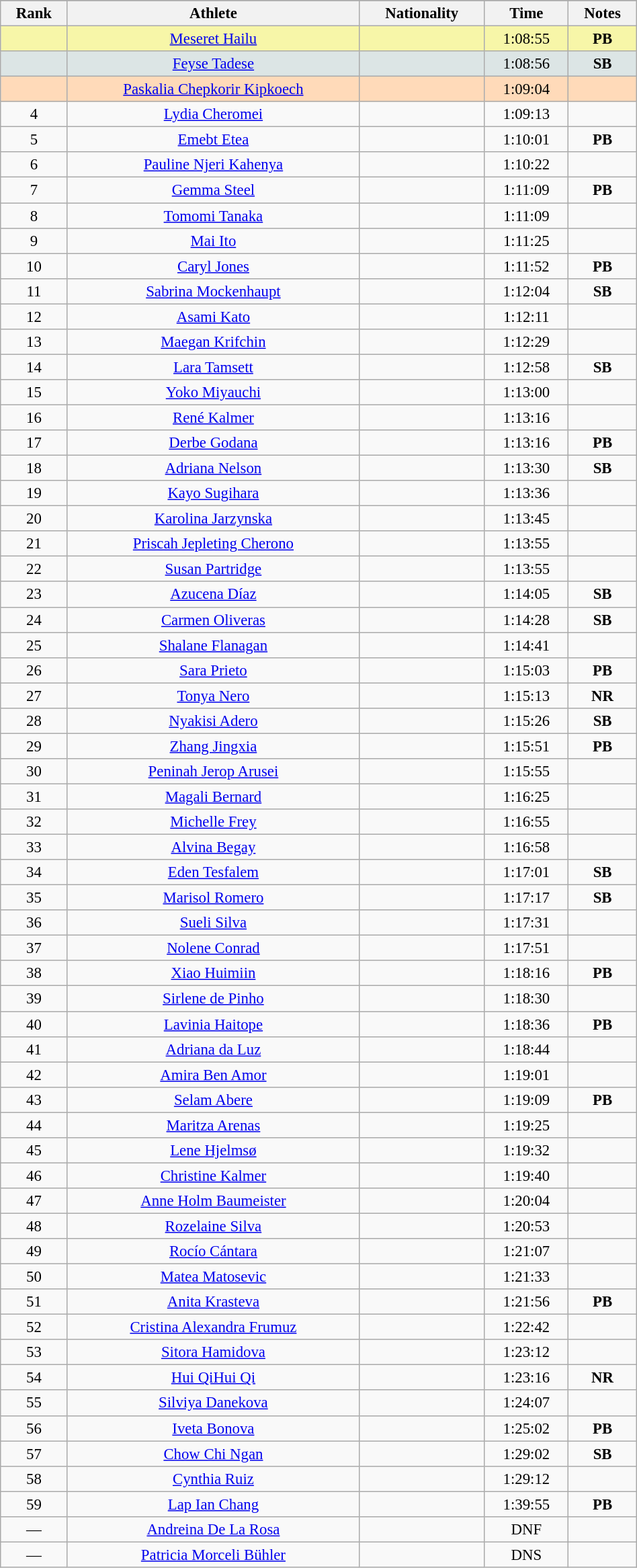<table class="wikitable sortable" style=" text-align:center; font-size:95%;" width="50%">
<tr>
</tr>
<tr>
<th>Rank</th>
<th>Athlete</th>
<th>Nationality</th>
<th>Time</th>
<th>Notes</th>
</tr>
<tr bgcolor="#F7F6A8">
<td></td>
<td><a href='#'>Meseret Hailu</a></td>
<td></td>
<td>1:08:55</td>
<td><strong>PB</strong></td>
</tr>
<tr bgcolor="#DCE5E5">
<td></td>
<td><a href='#'>Feyse Tadese</a></td>
<td></td>
<td>1:08:56</td>
<td><strong>SB</strong></td>
</tr>
<tr bgcolor="#FFDAB9">
<td></td>
<td><a href='#'>Paskalia Chepkorir Kipkoech</a></td>
<td></td>
<td>1:09:04</td>
<td></td>
</tr>
<tr>
<td>4</td>
<td><a href='#'>Lydia Cheromei</a></td>
<td></td>
<td>1:09:13</td>
<td></td>
</tr>
<tr>
<td>5</td>
<td><a href='#'>Emebt Etea</a></td>
<td></td>
<td>1:10:01</td>
<td><strong>PB</strong></td>
</tr>
<tr>
<td>6</td>
<td><a href='#'>Pauline Njeri Kahenya</a></td>
<td></td>
<td>1:10:22</td>
<td></td>
</tr>
<tr>
<td>7</td>
<td><a href='#'>Gemma Steel</a></td>
<td></td>
<td>1:11:09</td>
<td><strong>PB</strong></td>
</tr>
<tr>
<td>8</td>
<td><a href='#'>Tomomi Tanaka</a></td>
<td></td>
<td>1:11:09</td>
<td></td>
</tr>
<tr>
<td align=center>9</td>
<td><a href='#'>Mai Ito</a></td>
<td></td>
<td>1:11:25</td>
<td></td>
</tr>
<tr>
<td align=center>10</td>
<td><a href='#'>Caryl Jones</a></td>
<td></td>
<td>1:11:52</td>
<td><strong>PB</strong></td>
</tr>
<tr>
<td align=center>11</td>
<td><a href='#'>Sabrina Mockenhaupt</a></td>
<td></td>
<td>1:12:04</td>
<td><strong>SB</strong></td>
</tr>
<tr>
<td align=center>12</td>
<td><a href='#'>Asami Kato</a></td>
<td></td>
<td>1:12:11</td>
<td></td>
</tr>
<tr>
<td align=center>13</td>
<td><a href='#'>Maegan Krifchin</a></td>
<td></td>
<td>1:12:29</td>
<td></td>
</tr>
<tr>
<td align=center>14</td>
<td><a href='#'>Lara Tamsett</a></td>
<td></td>
<td>1:12:58</td>
<td><strong>SB</strong></td>
</tr>
<tr>
<td align=center>15</td>
<td><a href='#'>Yoko Miyauchi</a></td>
<td></td>
<td>1:13:00</td>
<td></td>
</tr>
<tr>
<td align=center>16</td>
<td><a href='#'>René Kalmer</a></td>
<td></td>
<td>1:13:16</td>
<td></td>
</tr>
<tr>
<td align=center>17</td>
<td><a href='#'>Derbe Godana</a></td>
<td></td>
<td>1:13:16</td>
<td><strong>PB</strong></td>
</tr>
<tr>
<td align=center>18</td>
<td><a href='#'>Adriana Nelson</a></td>
<td></td>
<td>1:13:30</td>
<td><strong>SB</strong></td>
</tr>
<tr>
<td align=center>19</td>
<td><a href='#'>Kayo Sugihara</a></td>
<td></td>
<td>1:13:36</td>
<td></td>
</tr>
<tr>
<td align=center>20</td>
<td><a href='#'>Karolina Jarzynska</a></td>
<td></td>
<td>1:13:45</td>
<td></td>
</tr>
<tr>
<td align=center>21</td>
<td><a href='#'>Priscah Jepleting Cherono</a></td>
<td></td>
<td>1:13:55</td>
<td></td>
</tr>
<tr>
<td align=center>22</td>
<td><a href='#'>Susan Partridge</a></td>
<td></td>
<td>1:13:55</td>
<td></td>
</tr>
<tr>
<td align=center>23</td>
<td><a href='#'>Azucena Díaz</a></td>
<td></td>
<td>1:14:05</td>
<td><strong>SB</strong></td>
</tr>
<tr>
<td align=center>24</td>
<td><a href='#'>Carmen Oliveras</a></td>
<td></td>
<td>1:14:28</td>
<td><strong>SB</strong></td>
</tr>
<tr>
<td align=center>25</td>
<td><a href='#'>Shalane Flanagan</a></td>
<td></td>
<td>1:14:41</td>
<td></td>
</tr>
<tr>
<td align=center>26</td>
<td><a href='#'>Sara Prieto</a></td>
<td></td>
<td>1:15:03</td>
<td><strong>PB</strong></td>
</tr>
<tr>
<td align=center>27</td>
<td><a href='#'>Tonya Nero</a></td>
<td></td>
<td>1:15:13</td>
<td><strong>NR</strong></td>
</tr>
<tr>
<td align=center>28</td>
<td><a href='#'>Nyakisi Adero</a></td>
<td></td>
<td>1:15:26</td>
<td><strong>SB</strong></td>
</tr>
<tr>
<td align=center>29</td>
<td><a href='#'>Zhang Jingxia</a></td>
<td></td>
<td>1:15:51</td>
<td><strong>PB</strong></td>
</tr>
<tr>
<td align=center>30</td>
<td><a href='#'>Peninah Jerop Arusei</a></td>
<td></td>
<td>1:15:55</td>
<td></td>
</tr>
<tr>
<td align=center>31</td>
<td><a href='#'>Magali Bernard</a></td>
<td></td>
<td>1:16:25</td>
<td></td>
</tr>
<tr>
<td align=center>32</td>
<td><a href='#'>Michelle Frey</a></td>
<td></td>
<td>1:16:55</td>
<td></td>
</tr>
<tr>
<td align=center>33</td>
<td><a href='#'>Alvina Begay</a></td>
<td></td>
<td>1:16:58</td>
<td></td>
</tr>
<tr>
<td align=center>34</td>
<td><a href='#'>Eden Tesfalem</a></td>
<td></td>
<td>1:17:01</td>
<td><strong>SB</strong></td>
</tr>
<tr>
<td align=center>35</td>
<td><a href='#'>Marisol Romero</a></td>
<td></td>
<td>1:17:17</td>
<td><strong>SB</strong></td>
</tr>
<tr>
<td align=center>36</td>
<td><a href='#'>Sueli Silva</a></td>
<td></td>
<td>1:17:31</td>
<td></td>
</tr>
<tr>
<td align=center>37</td>
<td><a href='#'>Nolene Conrad</a></td>
<td></td>
<td>1:17:51</td>
<td></td>
</tr>
<tr>
<td align=center>38</td>
<td><a href='#'>Xiao Huimiin</a></td>
<td></td>
<td>1:18:16</td>
<td><strong>PB</strong></td>
</tr>
<tr>
<td align=center>39</td>
<td><a href='#'>Sirlene de Pinho</a></td>
<td></td>
<td>1:18:30</td>
<td></td>
</tr>
<tr>
<td align=center>40</td>
<td><a href='#'>Lavinia Haitope</a></td>
<td></td>
<td>1:18:36</td>
<td><strong>PB</strong></td>
</tr>
<tr>
<td align=center>41</td>
<td><a href='#'>Adriana da Luz</a></td>
<td></td>
<td>1:18:44</td>
<td></td>
</tr>
<tr>
<td align=center>42</td>
<td><a href='#'>Amira Ben Amor</a></td>
<td></td>
<td>1:19:01</td>
<td></td>
</tr>
<tr>
<td align=center>43</td>
<td><a href='#'>Selam Abere</a></td>
<td></td>
<td>1:19:09</td>
<td><strong>PB</strong></td>
</tr>
<tr>
<td align=center>44</td>
<td><a href='#'>Maritza Arenas</a></td>
<td></td>
<td>1:19:25</td>
<td></td>
</tr>
<tr>
<td align=center>45</td>
<td><a href='#'>Lene Hjelmsø</a></td>
<td></td>
<td>1:19:32</td>
<td></td>
</tr>
<tr>
<td align=center>46</td>
<td><a href='#'>Christine Kalmer</a></td>
<td></td>
<td>1:19:40</td>
<td></td>
</tr>
<tr>
<td align=center>47</td>
<td><a href='#'>Anne Holm Baumeister</a></td>
<td></td>
<td>1:20:04</td>
<td></td>
</tr>
<tr>
<td align=center>48</td>
<td><a href='#'>Rozelaine Silva</a></td>
<td></td>
<td>1:20:53</td>
<td></td>
</tr>
<tr>
<td align=center>49</td>
<td><a href='#'>Rocío Cántara</a></td>
<td></td>
<td>1:21:07</td>
<td></td>
</tr>
<tr>
<td align=center>50</td>
<td><a href='#'>Matea Matosevic</a></td>
<td></td>
<td>1:21:33</td>
<td></td>
</tr>
<tr>
<td align=center>51</td>
<td><a href='#'>Anita Krasteva</a></td>
<td></td>
<td>1:21:56</td>
<td><strong>PB</strong></td>
</tr>
<tr>
<td align=center>52</td>
<td><a href='#'>Cristina Alexandra Frumuz</a></td>
<td></td>
<td>1:22:42</td>
<td></td>
</tr>
<tr>
<td align=center>53</td>
<td><a href='#'>Sitora Hamidova</a></td>
<td></td>
<td>1:23:12</td>
<td></td>
</tr>
<tr>
<td align=center>54</td>
<td><a href='#'>Hui QiHui Qi</a></td>
<td></td>
<td>1:23:16</td>
<td><strong>NR</strong></td>
</tr>
<tr>
<td align=center>55</td>
<td><a href='#'>Silviya Danekova</a></td>
<td></td>
<td>1:24:07</td>
<td></td>
</tr>
<tr>
<td align=center>56</td>
<td><a href='#'>Iveta Bonova</a></td>
<td></td>
<td>1:25:02</td>
<td><strong>PB</strong></td>
</tr>
<tr>
<td align=center>57</td>
<td><a href='#'>Chow Chi Ngan</a></td>
<td></td>
<td>1:29:02</td>
<td><strong>SB</strong></td>
</tr>
<tr>
<td align=center>58</td>
<td><a href='#'>Cynthia Ruiz</a></td>
<td></td>
<td>1:29:12</td>
<td></td>
</tr>
<tr>
<td align=center>59</td>
<td><a href='#'>Lap Ian Chang</a></td>
<td></td>
<td>1:39:55</td>
<td><strong>PB</strong></td>
</tr>
<tr>
<td align=center>—</td>
<td><a href='#'>Andreina De La Rosa</a></td>
<td></td>
<td>DNF</td>
<td></td>
</tr>
<tr>
<td align=center>—</td>
<td><a href='#'>Patricia Morceli Bühler</a></td>
<td></td>
<td>DNS</td>
<td></td>
</tr>
</table>
